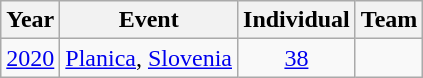<table class="wikitable sortable" style="text-align:center;">
<tr>
<th>Year</th>
<th>Event</th>
<th>Individual</th>
<th>Team</th>
</tr>
<tr>
<td><a href='#'>2020</a></td>
<td style="text-align:left;"> <a href='#'>Planica</a>, <a href='#'>Slovenia</a></td>
<td><a href='#'>38</a></td>
<td></td>
</tr>
</table>
